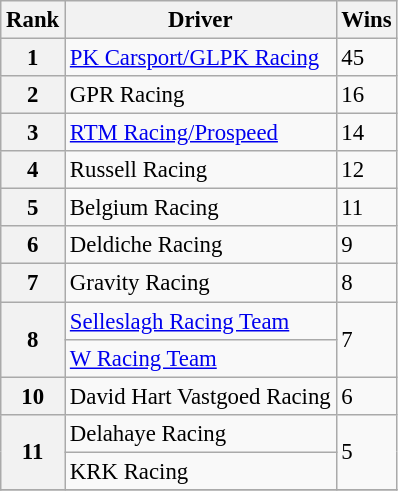<table class="wikitable" style="font-size: 95%;">
<tr>
<th>Rank</th>
<th>Driver</th>
<th>Wins</th>
</tr>
<tr>
<th>1</th>
<td> <a href='#'>PK Carsport/GLPK Racing</a></td>
<td>45</td>
</tr>
<tr>
<th>2</th>
<td> GPR Racing</td>
<td>16</td>
</tr>
<tr>
<th>3</th>
<td> <a href='#'>RTM Racing/Prospeed</a></td>
<td>14</td>
</tr>
<tr>
<th>4</th>
<td> Russell Racing</td>
<td>12</td>
</tr>
<tr>
<th>5</th>
<td> Belgium Racing</td>
<td>11</td>
</tr>
<tr>
<th>6</th>
<td> Deldiche Racing</td>
<td>9</td>
</tr>
<tr>
<th>7</th>
<td> Gravity Racing</td>
<td>8</td>
</tr>
<tr>
<th rowspan="2">8</th>
<td> <a href='#'>Selleslagh Racing Team</a></td>
<td rowspan="2">7</td>
</tr>
<tr>
<td> <a href='#'>W Racing Team</a></td>
</tr>
<tr>
<th>10</th>
<td> David Hart Vastgoed Racing</td>
<td>6</td>
</tr>
<tr>
<th rowspan="2">11</th>
<td> Delahaye Racing</td>
<td rowspan="2">5</td>
</tr>
<tr>
<td> KRK Racing</td>
</tr>
<tr>
</tr>
</table>
